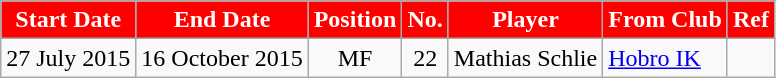<table class="wikitable sortable">
<tr>
<th style="background:#FF0000; color:white;"><strong>Start Date</strong></th>
<th style="background:#FF0000; color:white;"><strong>End Date</strong></th>
<th style="background:#FF0000; color:white;"><strong>Position</strong></th>
<th style="background:#FF0000; color:white;"><strong>No.</strong></th>
<th style="background:#FF0000; color:white;"><strong>Player</strong></th>
<th style="background:#FF0000; color:white;"><strong>From Club</strong></th>
<th style="background:#FF0000; color:white;"><strong>Ref</strong></th>
</tr>
<tr>
<td>27 July 2015</td>
<td>16 October 2015</td>
<td style="text-align:center;">MF</td>
<td style="text-align:center;">22</td>
<td style="text-align:left;"> Mathias Schlie</td>
<td style="text-align:left;"> <a href='#'>Hobro IK</a></td>
<td></td>
</tr>
</table>
